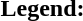<table class="toccolours" style="font-size:100%; white-space:nowrap;">
<tr>
<td><strong>Legend:</strong></td>
</tr>
<tr>
<td></td>
</tr>
</table>
